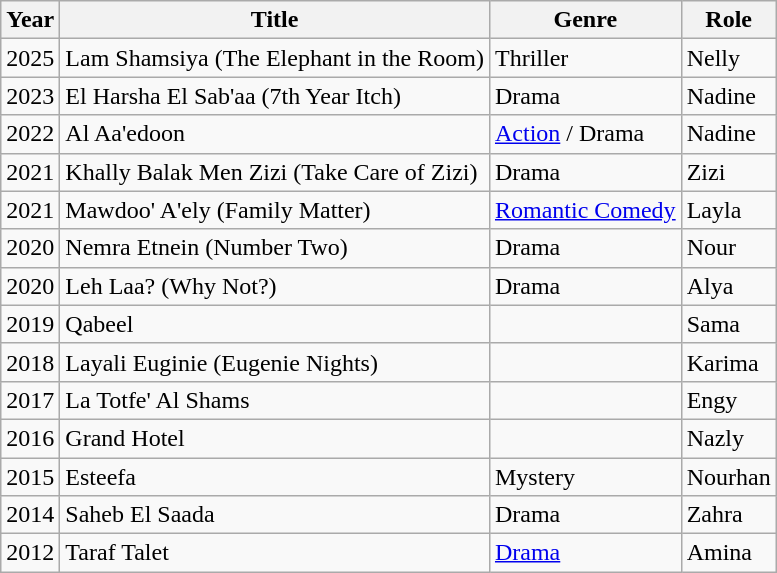<table class="wikitable">
<tr>
<th>Year</th>
<th>Title</th>
<th>Genre</th>
<th>Role</th>
</tr>
<tr>
<td>2025</td>
<td>Lam Shamsiya (The Elephant in the Room)</td>
<td>Thriller</td>
<td>Nelly</td>
</tr>
<tr>
<td>2023</td>
<td>El Harsha El Sab'aa (7th Year Itch)</td>
<td>Drama</td>
<td>Nadine</td>
</tr>
<tr>
<td>2022</td>
<td>Al Aa'edoon</td>
<td><a href='#'>Action</a> / Drama</td>
<td>Nadine</td>
</tr>
<tr>
<td>2021</td>
<td>Khally Balak Men Zizi (Take Care of Zizi)</td>
<td>Drama</td>
<td>Zizi</td>
</tr>
<tr>
<td>2021</td>
<td>Mawdoo' A'ely (Family Matter)</td>
<td><a href='#'>Romantic Comedy</a></td>
<td>Layla</td>
</tr>
<tr>
<td>2020</td>
<td>Nemra Etnein (Number Two)</td>
<td>Drama</td>
<td>Nour</td>
</tr>
<tr>
<td>2020</td>
<td>Leh Laa? (Why Not?)</td>
<td>Drama</td>
<td>Alya</td>
</tr>
<tr>
<td>2019</td>
<td>Qabeel</td>
<td></td>
<td>Sama</td>
</tr>
<tr>
<td>2018</td>
<td>Layali Euginie (Eugenie Nights)</td>
<td></td>
<td>Karima</td>
</tr>
<tr>
<td>2017</td>
<td>La Totfe' Al Shams</td>
<td></td>
<td>Engy</td>
</tr>
<tr>
<td>2016</td>
<td>Grand Hotel</td>
<td></td>
<td>Nazly</td>
</tr>
<tr>
<td>2015</td>
<td>Esteefa</td>
<td>Mystery</td>
<td>Nourhan</td>
</tr>
<tr>
<td>2014</td>
<td>Saheb El Saada</td>
<td>Drama</td>
<td>Zahra</td>
</tr>
<tr>
<td>2012</td>
<td>Taraf Talet</td>
<td><a href='#'>Drama</a></td>
<td>Amina</td>
</tr>
</table>
